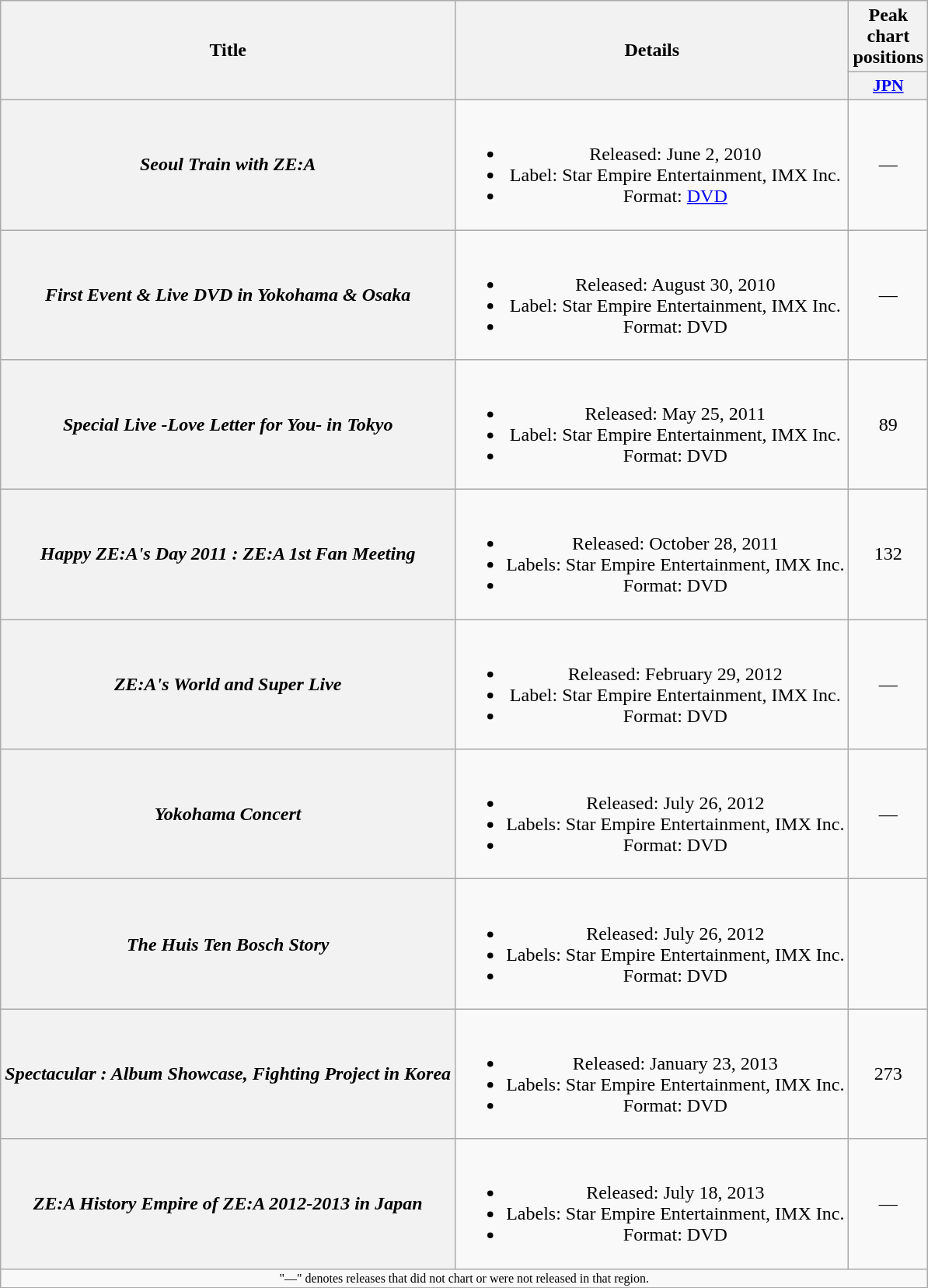<table class="wikitable plainrowheaders" style="text-align:center;">
<tr>
<th scope="col" rowspan="2">Title</th>
<th scope="col" rowspan="2">Details</th>
<th scope="col" colspan="1">Peak chart positions</th>
</tr>
<tr>
<th scope="col" style="width:3em;font-size:90%"><a href='#'>JPN</a><br></th>
</tr>
<tr>
<th scope="row"><em>Seoul Train with ZE:A</em></th>
<td><br><ul><li>Released: June 2, 2010</li><li>Label: Star Empire Entertainment, IMX Inc.</li><li>Format: <a href='#'>DVD</a></li></ul></td>
<td>—</td>
</tr>
<tr>
<th scope="row"><em>First Event & Live DVD in Yokohama & Osaka</em></th>
<td><br><ul><li>Released: August 30, 2010</li><li>Label: Star Empire Entertainment, IMX Inc.</li><li>Format: DVD</li></ul></td>
<td>—</td>
</tr>
<tr>
<th scope="row"><em>Special Live -Love Letter for You- in Tokyo</em></th>
<td><br><ul><li>Released: May 25, 2011</li><li>Label: Star Empire Entertainment, IMX Inc.</li><li>Format: DVD</li></ul></td>
<td>89</td>
</tr>
<tr>
<th scope="row"><em>Happy ZE:A's Day 2011 : ZE:A 1st Fan Meeting</em></th>
<td><br><ul><li>Released: October 28, 2011</li><li>Labels: Star Empire Entertainment, IMX Inc.</li><li>Format: DVD</li></ul></td>
<td>132</td>
</tr>
<tr>
<th scope="row"><em>ZE:A's World and Super Live</em></th>
<td><br><ul><li>Released: February 29, 2012</li><li>Label: Star Empire Entertainment, IMX Inc.</li><li>Format: DVD</li></ul></td>
<td>—</td>
</tr>
<tr>
<th scope="row"><em>Yokohama Concert</em></th>
<td><br><ul><li>Released: July 26, 2012</li><li>Labels: Star Empire Entertainment, IMX Inc.</li><li>Format: DVD</li></ul></td>
<td>—</td>
</tr>
<tr>
<th scope="row"><em>The Huis Ten Bosch Story</em></th>
<td><br><ul><li>Released: July 26, 2012</li><li>Labels: Star Empire Entertainment, IMX Inc.</li><li>Format: DVD</li></ul></td>
<td></td>
</tr>
<tr>
<th scope="row"><em>Spectacular : Album Showcase, Fighting Project in Korea</em></th>
<td><br><ul><li>Released: January 23, 2013</li><li>Labels: Star Empire Entertainment, IMX Inc.</li><li>Format: DVD</li></ul></td>
<td>273</td>
</tr>
<tr>
<th scope="row"><em>ZE:A History Empire of ZE:A 2012-2013 in Japan</em></th>
<td><br><ul><li>Released: July 18, 2013</li><li>Labels: Star Empire Entertainment, IMX Inc.</li><li>Format: DVD</li></ul></td>
<td>—</td>
</tr>
<tr>
<td colspan="3" style="font-size:8pt;">"—" denotes releases that did not chart or were not released in that region.</td>
</tr>
</table>
